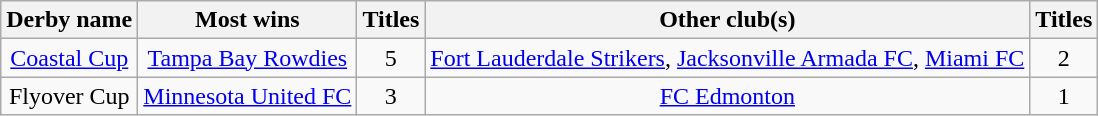<table class="wikitable sortable" style="text-align:center;">
<tr>
<th>Derby name</th>
<th>Most wins</th>
<th>Titles</th>
<th>Other club(s)</th>
<th>Titles</th>
</tr>
<tr>
<td><a href='#'>Coastal Cup</a></td>
<td><a href='#'>Tampa Bay Rowdies</a></td>
<td>5</td>
<td><a href='#'>Fort Lauderdale Strikers</a>, <a href='#'>Jacksonville Armada FC</a>, <a href='#'>Miami FC</a></td>
<td>2</td>
</tr>
<tr>
<td>Flyover Cup</td>
<td><a href='#'>Minnesota United FC</a></td>
<td>3</td>
<td><a href='#'>FC Edmonton</a></td>
<td>1</td>
</tr>
</table>
